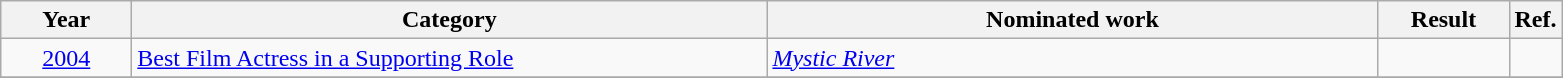<table class=wikitable>
<tr>
<th scope="col" style="width:5em;">Year</th>
<th scope="col" style="width:26em;">Category</th>
<th scope="col" style="width:25em;">Nominated work</th>
<th scope="col" style="width:5em;">Result</th>
<th>Ref.</th>
</tr>
<tr>
<td style="text-align:center;"><a href='#'>2004</a></td>
<td><a href='#'>Best Film Actress in a Supporting Role</a></td>
<td><em><a href='#'>Mystic River</a></em></td>
<td></td>
<td style="text-align:center;"></td>
</tr>
<tr>
</tr>
</table>
